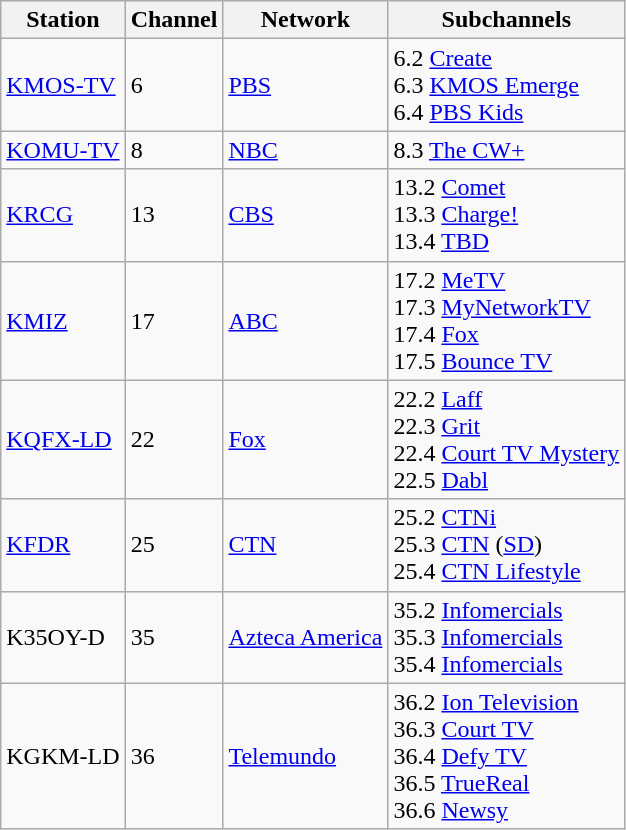<table class="wikitable">
<tr>
<th>Station</th>
<th>Channel</th>
<th>Network</th>
<th>Subchannels</th>
</tr>
<tr>
<td><a href='#'>KMOS-TV</a></td>
<td>6</td>
<td><a href='#'>PBS</a></td>
<td>6.2 <a href='#'>Create</a><br>6.3 <a href='#'>KMOS Emerge</a><br>6.4 <a href='#'>PBS Kids</a></td>
</tr>
<tr>
<td><a href='#'>KOMU-TV</a></td>
<td>8</td>
<td><a href='#'>NBC</a></td>
<td>8.3 <a href='#'>The CW+</a></td>
</tr>
<tr>
<td><a href='#'>KRCG</a></td>
<td>13</td>
<td><a href='#'>CBS</a></td>
<td>13.2 <a href='#'>Comet</a><br>13.3 <a href='#'>Charge!</a><br>13.4 <a href='#'>TBD</a></td>
</tr>
<tr>
<td><a href='#'>KMIZ</a></td>
<td>17</td>
<td><a href='#'>ABC</a></td>
<td>17.2 <a href='#'>MeTV</a><br>17.3 <a href='#'>MyNetworkTV</a><br>17.4 <a href='#'>Fox</a><br>17.5 <a href='#'>Bounce TV</a></td>
</tr>
<tr>
<td><a href='#'>KQFX-LD</a></td>
<td>22</td>
<td><a href='#'>Fox</a></td>
<td>22.2 <a href='#'>Laff</a><br>22.3 <a href='#'>Grit</a><br>22.4 <a href='#'>Court TV Mystery</a><br>22.5 <a href='#'>Dabl</a></td>
</tr>
<tr>
<td><a href='#'>KFDR</a></td>
<td>25</td>
<td><a href='#'>CTN</a></td>
<td>25.2 <a href='#'>CTNi</a><br>25.3 <a href='#'>CTN</a> (<a href='#'>SD</a>)<br>25.4 <a href='#'>CTN Lifestyle</a></td>
</tr>
<tr>
<td>K35OY-D</td>
<td>35</td>
<td><a href='#'>Azteca America</a></td>
<td>35.2 <a href='#'>Infomercials</a><br>35.3 <a href='#'>Infomercials</a><br>35.4 <a href='#'>Infomercials</a></td>
</tr>
<tr>
<td>KGKM-LD</td>
<td>36</td>
<td><a href='#'>Telemundo</a></td>
<td>36.2 <a href='#'>Ion Television</a><br>36.3 <a href='#'>Court TV</a><br>36.4 <a href='#'>Defy TV</a><br>36.5 <a href='#'>TrueReal</a><br>36.6 <a href='#'>Newsy</a></td>
</tr>
</table>
